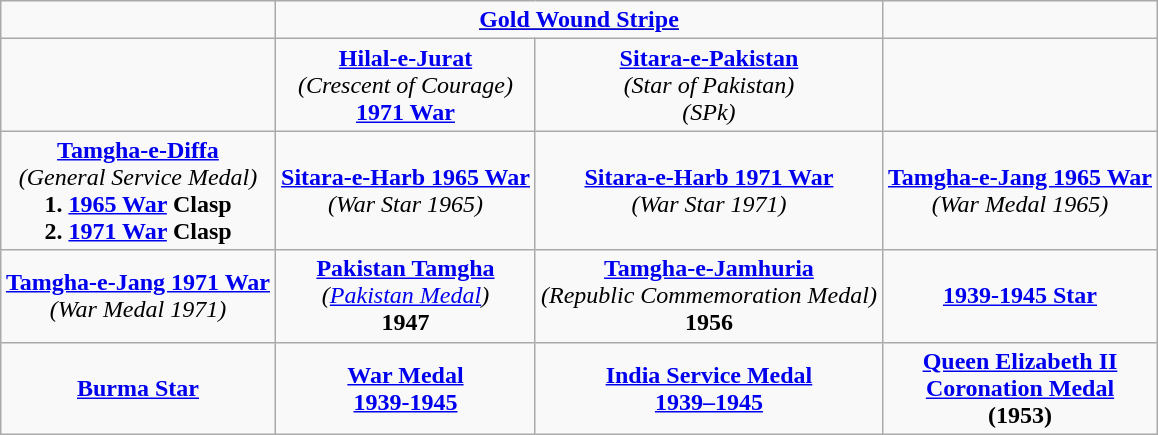<table class="wikitable" style="margin:1em auto; text-align:center;">
<tr>
<td></td>
<td colspan="2"><strong><u><a href='#'>Gold Wound Stripe</a></u></strong></td>
<td></td>
</tr>
<tr>
<td></td>
<td><strong><a href='#'>Hilal-e-Jurat</a></strong><br><em>(Crescent of Courage)</em><br><strong><a href='#'>1971 War</a></strong></td>
<td><strong><a href='#'>Sitara-e-Pakistan</a></strong><br><em>(Star of Pakistan)</em><br><em>(SPk)</em></td>
<td></td>
</tr>
<tr>
<td><strong><a href='#'>Tamgha-e-Diffa</a></strong><br><em>(General Service Medal)</em><br><strong>1. <a href='#'>1965 War</a> Clasp</strong><br><strong>2. <a href='#'>1971 War</a> Clasp</strong></td>
<td><strong><a href='#'>Sitara-e-Harb 1965 War</a></strong><br><em>(War Star 1965)</em></td>
<td><strong><a href='#'>Sitara-e-Harb 1971 War</a></strong><br><em>(War Star 1971)</em></td>
<td><strong><a href='#'>Tamgha-e-Jang 1965 War</a></strong><br><em>(War Medal 1965)</em></td>
</tr>
<tr>
<td><strong><a href='#'>Tamgha-e-Jang 1971 War</a></strong><br><em>(War Medal 1971)</em></td>
<td><strong><a href='#'>Pakistan Tamgha</a></strong><br><em>(<a href='#'>Pakistan Medal</a>)</em><br><strong>1947</strong></td>
<td><strong><a href='#'>Tamgha-e-Jamhuria</a></strong><br><em>(Republic Commemoration Medal)</em><br><strong>1956</strong></td>
<td><strong><a href='#'>1939-1945 Star</a></strong></td>
</tr>
<tr>
<td><strong><a href='#'>Burma Star</a></strong></td>
<td><strong><a href='#'>War Medal</a></strong><br><strong><a href='#'>1939-1945</a></strong></td>
<td><strong><a href='#'>India Service Medal</a></strong><br><a href='#'><strong>1939–1945</strong></a></td>
<td><strong><a href='#'>Queen Elizabeth II</a></strong><br><strong><a href='#'>Coronation Medal</a></strong><br><strong>(1953)</strong></td>
</tr>
</table>
